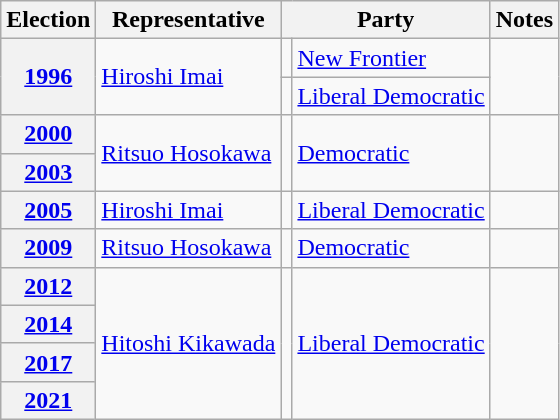<table class=wikitable>
<tr valign=bottom>
<th>Election</th>
<th>Representative</th>
<th colspan="2">Party</th>
<th>Notes</th>
</tr>
<tr>
<th rowspan=2><a href='#'>1996</a></th>
<td rowspan=2><a href='#'>Hiroshi Imai</a></td>
<td bgcolor=></td>
<td><a href='#'>New Frontier</a></td>
<td rowspan=2></td>
</tr>
<tr>
<td bgcolor=></td>
<td><a href='#'>Liberal Democratic</a></td>
</tr>
<tr>
<th><a href='#'>2000</a></th>
<td rowspan=2><a href='#'>Ritsuo Hosokawa</a></td>
<td rowspan=2 bgcolor=></td>
<td rowspan=2><a href='#'>Democratic</a></td>
<td rowspan=2></td>
</tr>
<tr>
<th><a href='#'>2003</a></th>
</tr>
<tr>
<th><a href='#'>2005</a></th>
<td><a href='#'>Hiroshi Imai</a></td>
<td bgcolor=></td>
<td><a href='#'>Liberal Democratic</a></td>
<td></td>
</tr>
<tr>
<th><a href='#'>2009</a></th>
<td><a href='#'>Ritsuo Hosokawa</a></td>
<td bgcolor=></td>
<td><a href='#'>Democratic</a></td>
<td></td>
</tr>
<tr>
<th><a href='#'>2012</a></th>
<td rowspan=4><a href='#'>Hitoshi Kikawada</a></td>
<td rowspan=4 bgcolor=></td>
<td rowspan=4><a href='#'>Liberal Democratic</a></td>
<td rowspan=4></td>
</tr>
<tr>
<th><a href='#'>2014</a></th>
</tr>
<tr>
<th><a href='#'>2017</a></th>
</tr>
<tr>
<th><a href='#'>2021</a></th>
</tr>
</table>
